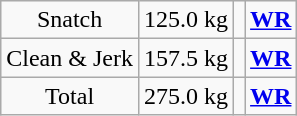<table class = "wikitable" style="text-align:center;">
<tr>
<td>Snatch</td>
<td>125.0 kg</td>
<td align=left></td>
<td><strong><a href='#'>WR</a></strong></td>
</tr>
<tr>
<td>Clean & Jerk</td>
<td>157.5 kg</td>
<td align=left></td>
<td><strong><a href='#'>WR</a></strong></td>
</tr>
<tr>
<td>Total</td>
<td>275.0 kg</td>
<td align=left></td>
<td><strong><a href='#'>WR</a></strong></td>
</tr>
</table>
